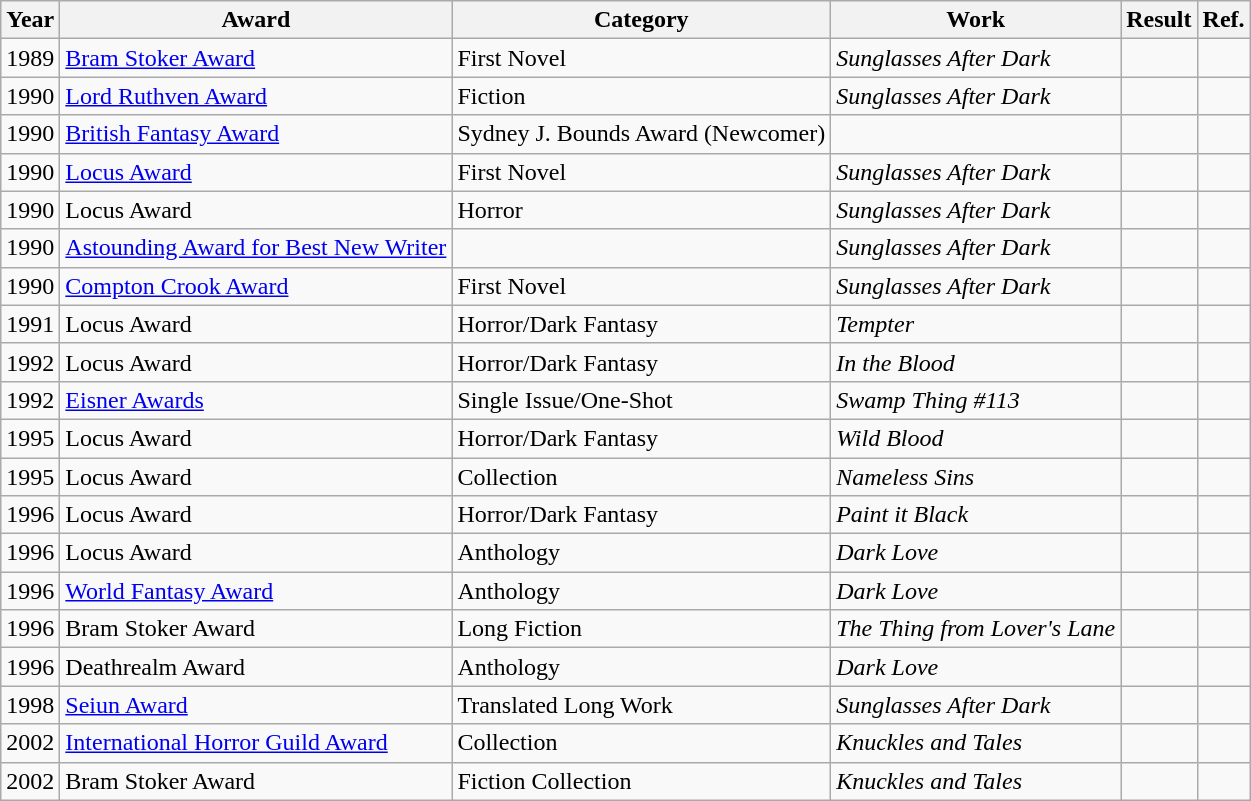<table class="wikitable">
<tr>
<th>Year</th>
<th>Award</th>
<th>Category</th>
<th>Work</th>
<th>Result</th>
<th>Ref.</th>
</tr>
<tr>
<td>1989</td>
<td><a href='#'>Bram Stoker Award</a></td>
<td>First Novel</td>
<td><em>Sunglasses After Dark</em></td>
<td></td>
<td></td>
</tr>
<tr>
<td>1990</td>
<td><a href='#'>Lord Ruthven Award</a></td>
<td>Fiction</td>
<td><em>Sunglasses After Dark</em></td>
<td></td>
<td></td>
</tr>
<tr>
<td>1990</td>
<td><a href='#'>British Fantasy Award</a></td>
<td>Sydney J. Bounds Award (Newcomer)</td>
<td></td>
<td></td>
<td></td>
</tr>
<tr>
<td>1990</td>
<td><a href='#'>Locus Award</a></td>
<td>First Novel</td>
<td><em>Sunglasses After Dark</em></td>
<td></td>
<td></td>
</tr>
<tr>
<td>1990</td>
<td>Locus Award</td>
<td>Horror</td>
<td><em>Sunglasses After Dark</em></td>
<td></td>
<td></td>
</tr>
<tr>
<td>1990</td>
<td><a href='#'>Astounding Award for Best New Writer</a></td>
<td></td>
<td><em>Sunglasses After Dark</em></td>
<td></td>
<td></td>
</tr>
<tr>
<td>1990</td>
<td><a href='#'>Compton Crook Award</a></td>
<td>First Novel</td>
<td><em>Sunglasses After Dark</em></td>
<td></td>
<td></td>
</tr>
<tr>
<td>1991</td>
<td>Locus Award</td>
<td>Horror/Dark Fantasy</td>
<td><em>Tempter</em></td>
<td></td>
<td></td>
</tr>
<tr>
<td>1992</td>
<td>Locus Award</td>
<td>Horror/Dark Fantasy</td>
<td><em>In the Blood</em></td>
<td></td>
<td></td>
</tr>
<tr>
<td>1992</td>
<td><a href='#'>Eisner Awards</a></td>
<td>Single Issue/One-Shot</td>
<td><em>Swamp Thing #113</em></td>
<td></td>
<td></td>
</tr>
<tr>
<td>1995</td>
<td>Locus Award</td>
<td>Horror/Dark Fantasy</td>
<td><em>Wild Blood</em></td>
<td></td>
<td></td>
</tr>
<tr>
<td>1995</td>
<td>Locus Award</td>
<td>Collection</td>
<td><em>Nameless Sins</em></td>
<td></td>
<td></td>
</tr>
<tr>
<td>1996</td>
<td>Locus Award</td>
<td>Horror/Dark Fantasy</td>
<td><em>Paint it Black</em></td>
<td></td>
<td></td>
</tr>
<tr>
<td>1996</td>
<td>Locus Award</td>
<td>Anthology</td>
<td><em>Dark Love</em></td>
<td></td>
<td></td>
</tr>
<tr>
<td>1996</td>
<td><a href='#'>World Fantasy Award</a></td>
<td>Anthology</td>
<td><em>Dark Love</em></td>
<td></td>
<td></td>
</tr>
<tr>
<td>1996</td>
<td>Bram Stoker Award</td>
<td>Long Fiction</td>
<td><em>The Thing from Lover's Lane</em></td>
<td></td>
<td></td>
</tr>
<tr>
<td>1996</td>
<td>Deathrealm Award</td>
<td>Anthology</td>
<td><em>Dark Love</em></td>
<td></td>
<td></td>
</tr>
<tr>
<td>1998</td>
<td><a href='#'>Seiun Award</a></td>
<td>Translated Long Work</td>
<td><em>Sunglasses After Dark</em></td>
<td></td>
<td></td>
</tr>
<tr>
<td>2002</td>
<td><a href='#'>International Horror Guild Award</a></td>
<td>Collection</td>
<td><em>Knuckles and Tales</em></td>
<td></td>
<td></td>
</tr>
<tr>
<td>2002</td>
<td>Bram Stoker Award</td>
<td>Fiction Collection</td>
<td><em>Knuckles and Tales</em></td>
<td></td>
<td></td>
</tr>
</table>
